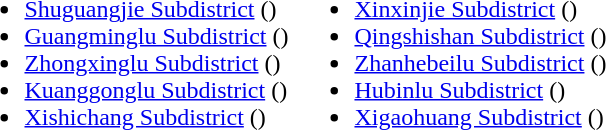<table>
<tr>
<td valign="top"><br><ul><li><a href='#'>Shuguangjie Subdistrict</a> ()</li><li><a href='#'>Guangminglu Subdistrict</a> ()</li><li><a href='#'>Zhongxinglu Subdistrict</a> ()</li><li><a href='#'>Kuanggonglu Subdistrict</a> ()</li><li><a href='#'>Xishichang Subdistrict</a> ()</li></ul></td>
<td valign="top"><br><ul><li><a href='#'>Xinxinjie Subdistrict</a> ()</li><li><a href='#'>Qingshishan Subdistrict</a> ()</li><li><a href='#'>Zhanhebeilu Subdistrict</a> ()</li><li><a href='#'>Hubinlu Subdistrict</a> ()</li><li><a href='#'>Xigaohuang Subdistrict</a> ()</li></ul></td>
</tr>
</table>
